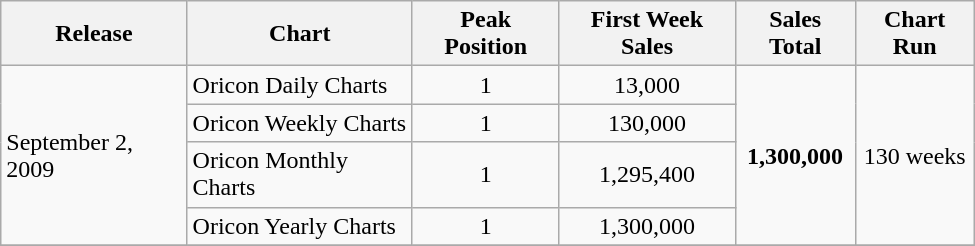<table class="wikitable" width="650px">
<tr>
<th align="left">Release</th>
<th align="left">Chart</th>
<th align="left">Peak Position</th>
<th align="left">First Week Sales</th>
<th align="left">Sales Total</th>
<th align="left">Chart Run</th>
</tr>
<tr>
<td rowspan="4" align="left">September 2, 2009</td>
<td align="left">Oricon Daily Charts</td>
<td align="center">1</td>
<td align="center">13,000</td>
<td rowspan="4" align="center"><strong>1,300,000</strong></td>
<td rowspan="4" align="center">130 weeks</td>
</tr>
<tr>
<td align="left">Oricon Weekly Charts</td>
<td align="center">1</td>
<td align="center">130,000</td>
</tr>
<tr>
<td align="left">Oricon Monthly Charts</td>
<td align="center">1</td>
<td align="center">1,295,400</td>
</tr>
<tr>
<td align="left">Oricon Yearly Charts</td>
<td align="center">1</td>
<td align="center">1,300,000</td>
</tr>
<tr>
</tr>
</table>
